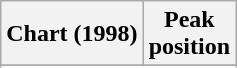<table class="wikitable sortable plainrowheaders" style="text-align:center">
<tr>
<th scope="col">Chart (1998)</th>
<th scope="col">Peak<br> position</th>
</tr>
<tr>
</tr>
<tr>
</tr>
</table>
